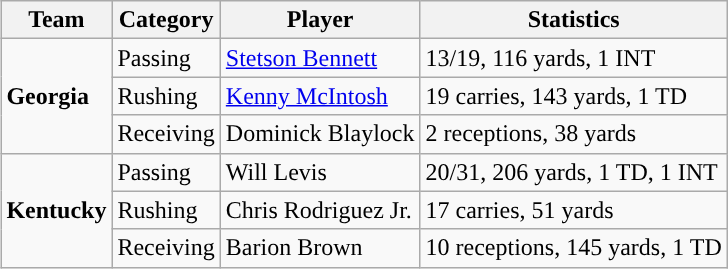<table class="wikitable" style="float: right;">
<tr>
<th>Team</th>
<th>Category</th>
<th>Player</th>
<th>Statistics</th>
</tr>
<tr>
<td rowspan=3><strong>Georgia</strong></td>
<td>Passing</td>
<td><a href='#'>Stetson Bennett</a></td>
<td>13/19, 116 yards, 1 INT</td>
</tr>
<tr>
<td>Rushing</td>
<td><a href='#'>Kenny McIntosh</a></td>
<td>19 carries, 143 yards, 1 TD</td>
</tr>
<tr>
<td>Receiving</td>
<td>Dominick Blaylock</td>
<td>2 receptions, 38 yards</td>
</tr>
<tr>
<td rowspan=3><strong>Kentucky</strong></td>
<td>Passing</td>
<td>Will Levis</td>
<td>20/31, 206 yards, 1 TD, 1 INT</td>
</tr>
<tr>
<td>Rushing</td>
<td>Chris Rodriguez Jr.</td>
<td>17 carries, 51 yards</td>
</tr>
<tr>
<td>Receiving</td>
<td>Barion Brown</td>
<td>10 receptions, 145 yards, 1 TD</td>
</tr>
</table>
